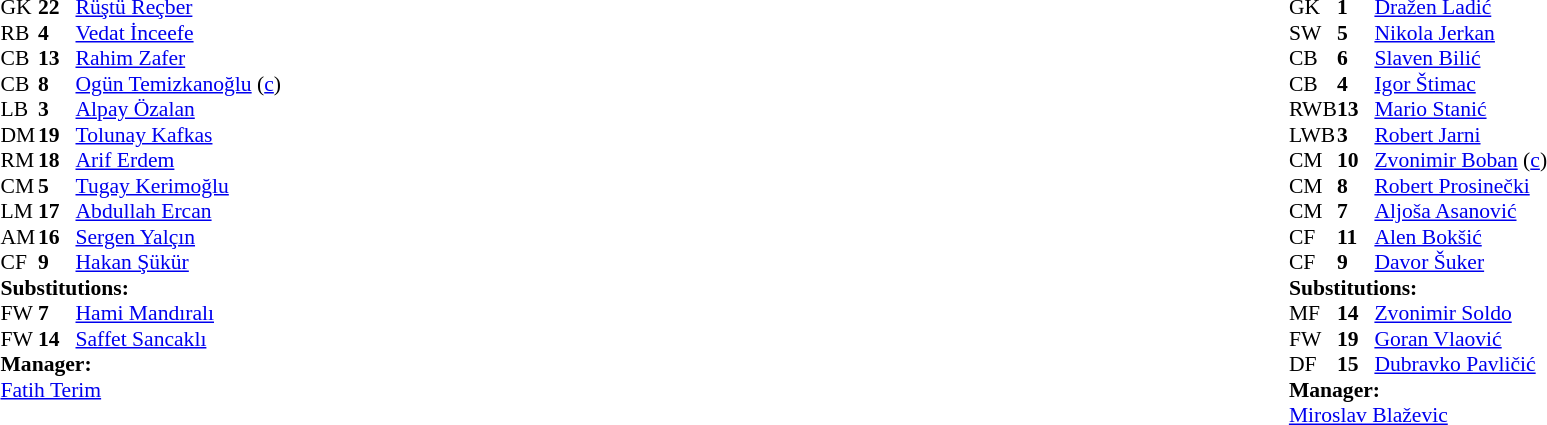<table style="width:100%;">
<tr>
<td style="vertical-align:top; width:40%;"><br><table style="font-size:90%" cellspacing="0" cellpadding="0">
<tr>
<th width="25"></th>
<th width="25"></th>
</tr>
<tr>
<td>GK</td>
<td><strong>22</strong></td>
<td><a href='#'>Rüştü Reçber</a></td>
</tr>
<tr>
<td>RB</td>
<td><strong>4</strong></td>
<td><a href='#'>Vedat İnceefe</a></td>
</tr>
<tr>
<td>CB</td>
<td><strong>13</strong></td>
<td><a href='#'>Rahim Zafer</a></td>
</tr>
<tr>
<td>CB</td>
<td><strong>8</strong></td>
<td><a href='#'>Ogün Temizkanoğlu</a> (<a href='#'>c</a>)</td>
</tr>
<tr>
<td>LB</td>
<td><strong>3</strong></td>
<td><a href='#'>Alpay Özalan</a></td>
</tr>
<tr>
<td>DM</td>
<td><strong>19</strong></td>
<td><a href='#'>Tolunay Kafkas</a></td>
<td></td>
<td></td>
</tr>
<tr>
<td>RM</td>
<td><strong>18</strong></td>
<td><a href='#'>Arif Erdem</a></td>
<td></td>
<td></td>
</tr>
<tr>
<td>CM</td>
<td><strong>5</strong></td>
<td><a href='#'>Tugay Kerimoğlu</a></td>
</tr>
<tr>
<td>LM</td>
<td><strong>17</strong></td>
<td><a href='#'>Abdullah Ercan</a></td>
</tr>
<tr>
<td>AM</td>
<td><strong>16</strong></td>
<td><a href='#'>Sergen Yalçın</a></td>
</tr>
<tr>
<td>CF</td>
<td><strong>9</strong></td>
<td><a href='#'>Hakan Şükür</a></td>
</tr>
<tr>
<td colspan=3><strong>Substitutions:</strong></td>
</tr>
<tr>
<td>FW</td>
<td><strong>7</strong></td>
<td><a href='#'>Hami Mandıralı</a></td>
<td></td>
<td></td>
</tr>
<tr>
<td>FW</td>
<td><strong>14</strong></td>
<td><a href='#'>Saffet Sancaklı</a></td>
<td></td>
<td></td>
</tr>
<tr>
<td colspan=3><strong>Manager:</strong></td>
</tr>
<tr>
<td colspan=3><a href='#'>Fatih Terim</a></td>
</tr>
</table>
</td>
<td valign="top"></td>
<td style="vertical-align:top; width:50%;"><br><table style="font-size:90%; margin:auto;" cellspacing="0" cellpadding="0">
<tr>
<th width=25></th>
<th width=25></th>
</tr>
<tr>
<td>GK</td>
<td><strong>1</strong></td>
<td><a href='#'>Dražen Ladić</a></td>
</tr>
<tr>
<td>SW</td>
<td><strong>5</strong></td>
<td><a href='#'>Nikola Jerkan</a></td>
</tr>
<tr>
<td>CB</td>
<td><strong>6</strong></td>
<td><a href='#'>Slaven Bilić</a></td>
</tr>
<tr>
<td>CB</td>
<td><strong>4</strong></td>
<td><a href='#'>Igor Štimac</a></td>
</tr>
<tr>
<td>RWB</td>
<td><strong>13</strong></td>
<td><a href='#'>Mario Stanić</a></td>
</tr>
<tr>
<td>LWB</td>
<td><strong>3</strong></td>
<td><a href='#'>Robert Jarni</a></td>
</tr>
<tr>
<td>CM</td>
<td><strong>10</strong></td>
<td><a href='#'>Zvonimir Boban</a> (<a href='#'>c</a>)</td>
<td></td>
<td></td>
</tr>
<tr>
<td>CM</td>
<td><strong>8</strong></td>
<td><a href='#'>Robert Prosinečki</a></td>
</tr>
<tr>
<td>CM</td>
<td><strong>7</strong></td>
<td><a href='#'>Aljoša Asanović</a></td>
<td></td>
</tr>
<tr>
<td>CF</td>
<td><strong>11</strong></td>
<td><a href='#'>Alen Bokšić</a></td>
<td></td>
<td></td>
</tr>
<tr>
<td>CF</td>
<td><strong>9</strong></td>
<td><a href='#'>Davor Šuker</a></td>
<td></td>
<td></td>
</tr>
<tr>
<td colspan=3><strong>Substitutions:</strong></td>
</tr>
<tr>
<td>MF</td>
<td><strong>14</strong></td>
<td><a href='#'>Zvonimir Soldo</a></td>
<td></td>
<td></td>
</tr>
<tr>
<td>FW</td>
<td><strong>19</strong></td>
<td><a href='#'>Goran Vlaović</a></td>
<td></td>
<td></td>
</tr>
<tr>
<td>DF</td>
<td><strong>15</strong></td>
<td><a href='#'>Dubravko Pavličić</a></td>
<td></td>
<td></td>
</tr>
<tr>
<td colspan=3><strong>Manager:</strong></td>
</tr>
<tr>
<td colspan=3><a href='#'>Miroslav Blaževic</a></td>
</tr>
</table>
</td>
</tr>
</table>
